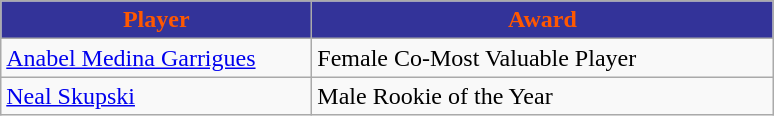<table class="wikitable" style="text-align:left">
<tr>
<th style="background:#333399; color:#FF5800" width="200px">Player</th>
<th style="background:#333399; color:#FF5800" width="300px">Award</th>
</tr>
<tr>
<td><a href='#'>Anabel Medina Garrigues</a></td>
<td>Female Co-Most Valuable Player</td>
</tr>
<tr>
<td><a href='#'>Neal Skupski</a></td>
<td>Male Rookie of the Year</td>
</tr>
</table>
